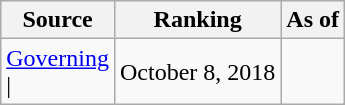<table class="wikitable" style="text-align:center">
<tr>
<th>Source</th>
<th>Ranking</th>
<th>As of</th>
</tr>
<tr>
<td align=left><a href='#'>Governing</a><br>| </td>
<td>October 8, 2018</td>
</tr>
</table>
